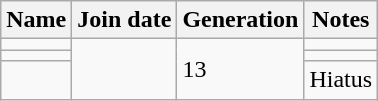<table class="wikitable unsortable" style="font-size:100%; margin-right:0px;">
<tr style="white-space:nowrap;">
<th>Name</th>
<th>Join date</th>
<th>Generation</th>
<th>Notes</th>
</tr>
<tr>
<td></td>
<td rowspan="3"></td>
<td rowspan="3">13</td>
<td></td>
</tr>
<tr>
<td></td>
<td></td>
</tr>
<tr>
<td></td>
<td>Hiatus</td>
</tr>
</table>
